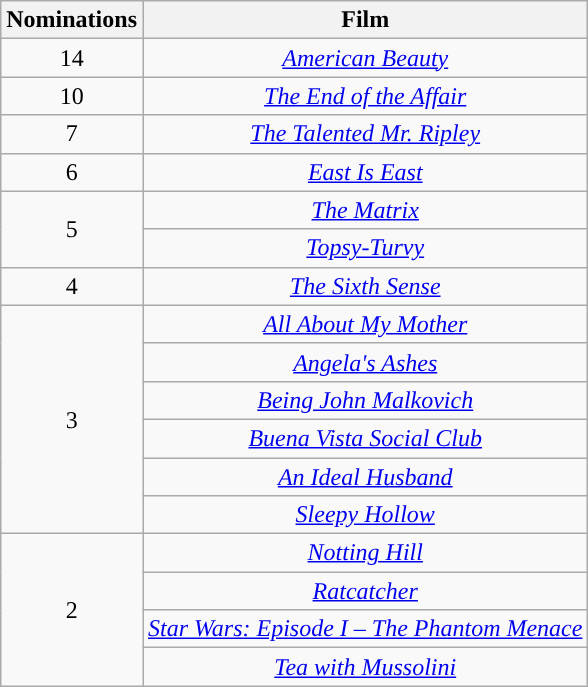<table class="wikitable" style="text-align:center;">
<tr>
<th style="background:">Nominations</th>
<th style="background:">Film</th>
</tr>
<tr>
<td>14</td>
<td><em><a href='#'>American Beauty</a></em></td>
</tr>
<tr>
<td>10</td>
<td><em><a href='#'>The End of the Affair</a></em></td>
</tr>
<tr>
<td>7</td>
<td><em><a href='#'>The Talented Mr. Ripley</a></em></td>
</tr>
<tr>
<td>6</td>
<td><em><a href='#'>East Is East</a></em></td>
</tr>
<tr>
<td rowspan="2">5</td>
<td><em><a href='#'>The Matrix</a></em></td>
</tr>
<tr>
<td><em><a href='#'>Topsy-Turvy</a></em></td>
</tr>
<tr>
<td>4</td>
<td><em><a href='#'>The Sixth Sense</a></em></td>
</tr>
<tr>
<td rowspan="6">3</td>
<td><em><a href='#'>All About My Mother</a></em></td>
</tr>
<tr>
<td><em><a href='#'>Angela's Ashes</a></em></td>
</tr>
<tr>
<td><em><a href='#'>Being John Malkovich</a></em></td>
</tr>
<tr>
<td><em><a href='#'>Buena Vista Social Club</a></em></td>
</tr>
<tr>
<td><em><a href='#'>An Ideal Husband</a></em></td>
</tr>
<tr>
<td><em><a href='#'>Sleepy Hollow</a></em></td>
</tr>
<tr>
<td rowspan="4">2</td>
<td><em><a href='#'>Notting Hill</a></em></td>
</tr>
<tr>
<td><em><a href='#'>Ratcatcher</a></em></td>
</tr>
<tr>
<td><em><a href='#'>Star Wars: Episode I – The Phantom Menace</a></em></td>
</tr>
<tr>
<td><em><a href='#'>Tea with Mussolini</a></em></td>
</tr>
</table>
